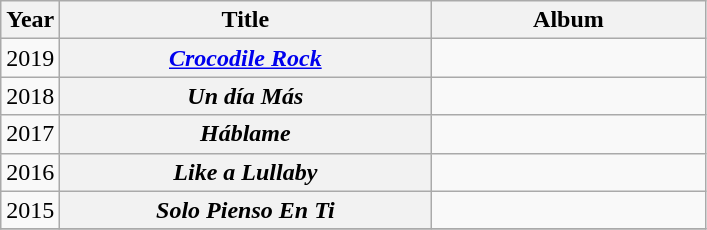<table class="wikitable plainrowheaders" style="text-align:center;">
<tr>
<th scope="col">Year</th>
<th scope="col" style="width:15em;">Title</th>
<th scope="col" style="width:11em;">Album</th>
</tr>
<tr>
<td>2019</td>
<th scope="row"><em><a href='#'>Crocodile Rock</a></em></th>
<td></td>
</tr>
<tr>
<td>2018</td>
<th scope="row"><em>Un día Más</em></th>
<td></td>
</tr>
<tr>
<td>2017</td>
<th scope="row"><em>Háblame</em></th>
<td></td>
</tr>
<tr>
<td>2016</td>
<th scope="row"><em>Like a Lullaby</em></th>
<td></td>
</tr>
<tr>
<td>2015</td>
<th scope="row"><em>Solo Pienso En Ti</em></th>
<td></td>
</tr>
<tr>
</tr>
</table>
